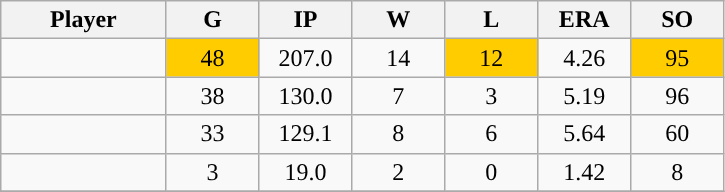<table class="wikitable sortable">
<tr>
<th bgcolor="#DDDDFF" width="16%">Player</th>
<th bgcolor="#DDDDFF" width="9%">G</th>
<th bgcolor="#DDDDFF" width="9%">IP</th>
<th bgcolor="#DDDDFF" width="9%">W</th>
<th bgcolor="#DDDDFF" width="9%">L</th>
<th bgcolor="#DDDDFF" width="9%">ERA</th>
<th bgcolor="#DDDDFF" width="9%">SO</th>
</tr>
<tr align="center">
<td></td>
<td style="background:#fc0;">48</td>
<td>207.0</td>
<td>14</td>
<td style="background:#fc0;">12</td>
<td>4.26</td>
<td style="background:#fc0;">95</td>
</tr>
<tr align="center">
<td></td>
<td>38</td>
<td>130.0</td>
<td>7</td>
<td>3</td>
<td>5.19</td>
<td>96</td>
</tr>
<tr align="center">
<td></td>
<td>33</td>
<td>129.1</td>
<td>8</td>
<td>6</td>
<td>5.64</td>
<td>60</td>
</tr>
<tr align="center">
<td></td>
<td>3</td>
<td>19.0</td>
<td>2</td>
<td>0</td>
<td>1.42</td>
<td>8</td>
</tr>
<tr align="center">
</tr>
</table>
